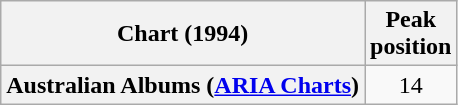<table class="wikitable sortable plainrowheaders" style="text-align:center">
<tr>
<th scope="col">Chart (1994)</th>
<th scope="col">Peak<br>position</th>
</tr>
<tr>
<th scope="row">Australian Albums (<a href='#'>ARIA Charts</a>)</th>
<td>14</td>
</tr>
</table>
